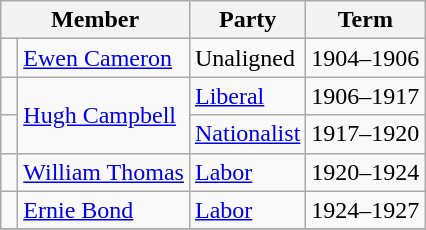<table class="wikitable">
<tr>
<th colspan="2">Member</th>
<th>Party</th>
<th>Term</th>
</tr>
<tr>
<td> </td>
<td><a href='#'>Ewen Cameron</a></td>
<td>Unaligned</td>
<td>1904–1906</td>
</tr>
<tr>
<td> </td>
<td rowspan="2"><a href='#'>Hugh Campbell</a></td>
<td><a href='#'>Liberal</a></td>
<td>1906–1917</td>
</tr>
<tr>
<td> </td>
<td><a href='#'>Nationalist</a></td>
<td>1917–1920</td>
</tr>
<tr>
<td> </td>
<td><a href='#'>William Thomas</a></td>
<td><a href='#'>Labor</a></td>
<td>1920–1924</td>
</tr>
<tr>
<td> </td>
<td><a href='#'>Ernie Bond</a></td>
<td><a href='#'>Labor</a></td>
<td>1924–1927</td>
</tr>
<tr>
</tr>
</table>
